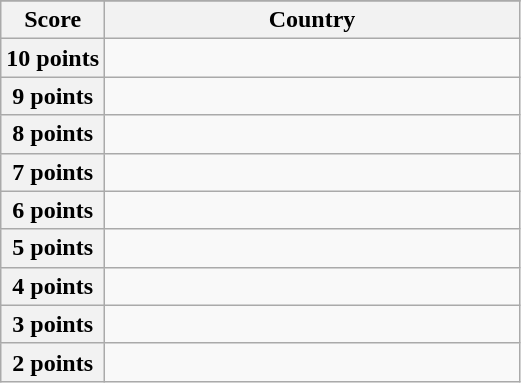<table class="wikitable">
<tr>
</tr>
<tr>
<th scope="col" width="20%">Score</th>
<th scope="col">Country</th>
</tr>
<tr>
<th scope="row">10 points</th>
<td></td>
</tr>
<tr>
<th scope="row">9 points</th>
<td></td>
</tr>
<tr>
<th scope="row">8 points</th>
<td></td>
</tr>
<tr>
<th scope="row">7 points</th>
<td></td>
</tr>
<tr>
<th scope="row">6 points</th>
<td></td>
</tr>
<tr>
<th scope="row">5 points</th>
<td></td>
</tr>
<tr>
<th scope="row">4 points</th>
<td></td>
</tr>
<tr>
<th scope="row">3 points</th>
<td></td>
</tr>
<tr>
<th scope="row">2 points</th>
<td></td>
</tr>
</table>
